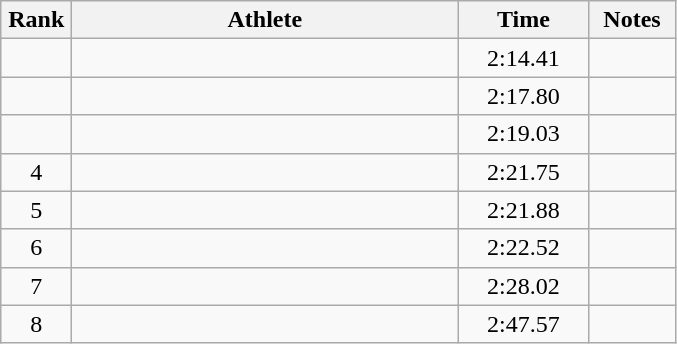<table class="wikitable" style="text-align:center">
<tr>
<th width=40>Rank</th>
<th width=250>Athlete</th>
<th width=80>Time</th>
<th width=50>Notes</th>
</tr>
<tr>
<td></td>
<td align=left></td>
<td>2:14.41</td>
<td></td>
</tr>
<tr>
<td></td>
<td align=left></td>
<td>2:17.80</td>
<td></td>
</tr>
<tr>
<td></td>
<td align=left></td>
<td>2:19.03</td>
<td></td>
</tr>
<tr>
<td>4</td>
<td align=left></td>
<td>2:21.75</td>
<td></td>
</tr>
<tr>
<td>5</td>
<td align=left></td>
<td>2:21.88</td>
<td></td>
</tr>
<tr>
<td>6</td>
<td align=left></td>
<td>2:22.52</td>
<td></td>
</tr>
<tr>
<td>7</td>
<td align=left></td>
<td>2:28.02</td>
<td></td>
</tr>
<tr>
<td>8</td>
<td align=left></td>
<td>2:47.57</td>
<td></td>
</tr>
</table>
